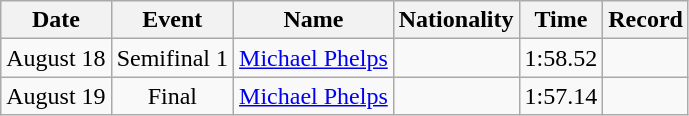<table class=wikitable style=text-align:center>
<tr>
<th>Date</th>
<th>Event</th>
<th>Name</th>
<th>Nationality</th>
<th>Time</th>
<th>Record</th>
</tr>
<tr>
<td>August 18</td>
<td>Semifinal 1</td>
<td><a href='#'>Michael Phelps</a></td>
<td align=left></td>
<td>1:58.52</td>
<td></td>
</tr>
<tr>
<td>August 19</td>
<td>Final</td>
<td><a href='#'>Michael Phelps</a></td>
<td align=left></td>
<td>1:57.14</td>
<td></td>
</tr>
</table>
